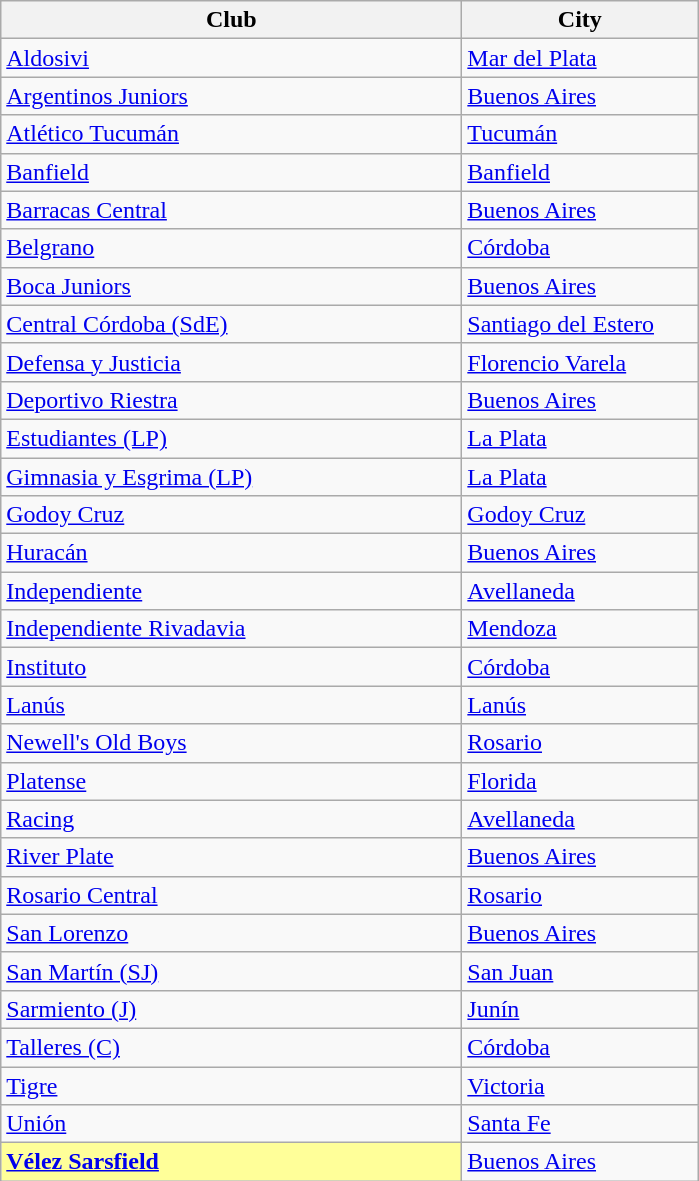<table class="wikitable sortable">
<tr>
<th style="width:300px; text-align:center;">Club</th>
<th style="width:150px; text-align:center;">City</th>
</tr>
<tr>
<td><a href='#'>Aldosivi</a></td>
<td><a href='#'>Mar del Plata</a></td>
</tr>
<tr>
<td><a href='#'>Argentinos Juniors</a></td>
<td><a href='#'>Buenos Aires</a></td>
</tr>
<tr>
<td><a href='#'>Atlético Tucumán</a></td>
<td><a href='#'>Tucumán</a></td>
</tr>
<tr>
<td><a href='#'>Banfield</a></td>
<td><a href='#'>Banfield</a></td>
</tr>
<tr>
<td><a href='#'>Barracas Central</a></td>
<td><a href='#'>Buenos Aires</a></td>
</tr>
<tr>
<td><a href='#'>Belgrano</a></td>
<td><a href='#'>Córdoba</a></td>
</tr>
<tr>
<td><a href='#'>Boca Juniors</a></td>
<td><a href='#'>Buenos Aires</a></td>
</tr>
<tr>
<td><a href='#'>Central Córdoba (SdE)</a></td>
<td><a href='#'>Santiago del Estero</a></td>
</tr>
<tr>
<td><a href='#'>Defensa y Justicia</a></td>
<td><a href='#'>Florencio Varela</a></td>
</tr>
<tr>
<td><a href='#'>Deportivo Riestra</a></td>
<td><a href='#'>Buenos Aires</a></td>
</tr>
<tr>
<td><a href='#'>Estudiantes (LP)</a></td>
<td><a href='#'>La Plata</a></td>
</tr>
<tr>
<td><a href='#'>Gimnasia y Esgrima (LP)</a></td>
<td><a href='#'>La Plata</a></td>
</tr>
<tr>
<td><a href='#'>Godoy Cruz</a></td>
<td><a href='#'>Godoy Cruz</a></td>
</tr>
<tr>
<td><a href='#'>Huracán</a></td>
<td><a href='#'>Buenos Aires</a></td>
</tr>
<tr>
<td><a href='#'>Independiente</a></td>
<td><a href='#'>Avellaneda</a></td>
</tr>
<tr>
<td><a href='#'>Independiente Rivadavia</a></td>
<td><a href='#'>Mendoza</a></td>
</tr>
<tr>
<td><a href='#'>Instituto</a></td>
<td><a href='#'>Córdoba</a></td>
</tr>
<tr>
<td><a href='#'>Lanús</a></td>
<td><a href='#'>Lanús</a></td>
</tr>
<tr>
<td><a href='#'>Newell's Old Boys</a></td>
<td><a href='#'>Rosario</a></td>
</tr>
<tr>
<td><a href='#'>Platense</a></td>
<td><a href='#'>Florida</a></td>
</tr>
<tr>
<td><a href='#'>Racing</a></td>
<td><a href='#'>Avellaneda</a></td>
</tr>
<tr>
<td><a href='#'>River Plate</a></td>
<td><a href='#'>Buenos Aires</a></td>
</tr>
<tr>
<td><a href='#'>Rosario Central</a></td>
<td><a href='#'>Rosario</a></td>
</tr>
<tr>
<td><a href='#'>San Lorenzo</a></td>
<td><a href='#'>Buenos Aires</a></td>
</tr>
<tr>
<td><a href='#'>San Martín (SJ)</a></td>
<td><a href='#'>San Juan</a></td>
</tr>
<tr>
<td><a href='#'>Sarmiento (J)</a></td>
<td><a href='#'>Junín</a></td>
</tr>
<tr>
<td><a href='#'>Talleres (C)</a></td>
<td><a href='#'>Córdoba</a></td>
</tr>
<tr>
<td><a href='#'>Tigre</a></td>
<td><a href='#'>Victoria</a></td>
</tr>
<tr>
<td><a href='#'>Unión</a></td>
<td><a href='#'>Santa Fe</a></td>
</tr>
<tr>
<td style="background:#ff9;"><strong><a href='#'>Vélez Sarsfield</a></strong></td>
<td><a href='#'>Buenos Aires</a></td>
</tr>
</table>
